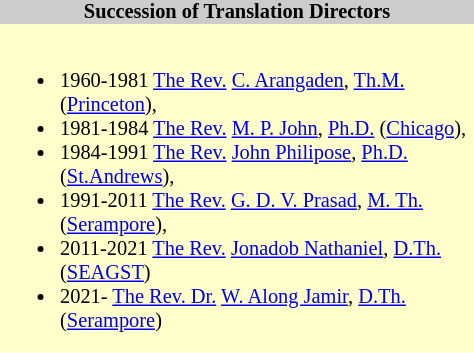<table class="toccolours" style="float:right; margin-left:1em; font-size:85%; background:#ffc; color:black; width:30em; max-width:25%;" cellspacing="0" cellpadding="0">
<tr>
<th style="background:#ccc;">Succession of Translation Directors</th>
</tr>
<tr>
<td style="text-align: left;"><br><ul><li>1960-1981 <a href='#'>The Rev.</a> <a href='#'>C. Arangaden</a>, <a href='#'>Th.M.</a> (<a href='#'>Princeton</a>),</li><li>1981-1984 <a href='#'>The Rev.</a> <a href='#'>M. P. John</a>, <a href='#'>Ph.D.</a> (<a href='#'>Chicago</a>),</li><li>1984-1991 <a href='#'>The Rev.</a> <a href='#'>John Philipose</a>, <a href='#'>Ph.D.</a> (<a href='#'>St.Andrews</a>),</li><li>1991-2011 <a href='#'>The Rev.</a> <a href='#'>G. D. V. Prasad</a>, <a href='#'>M. Th.</a> (<a href='#'>Serampore</a>),</li><li>2011-2021 <a href='#'>The Rev.</a> <a href='#'>Jonadob Nathaniel</a>, <a href='#'>D.Th.</a> (<a href='#'>SEAGST</a>)</li><li>2021- <a href='#'>The Rev. Dr.</a> <a href='#'>W. Along Jamir</a>, <a href='#'>D.Th.</a> (<a href='#'>Serampore</a>)</li></ul></td>
</tr>
</table>
